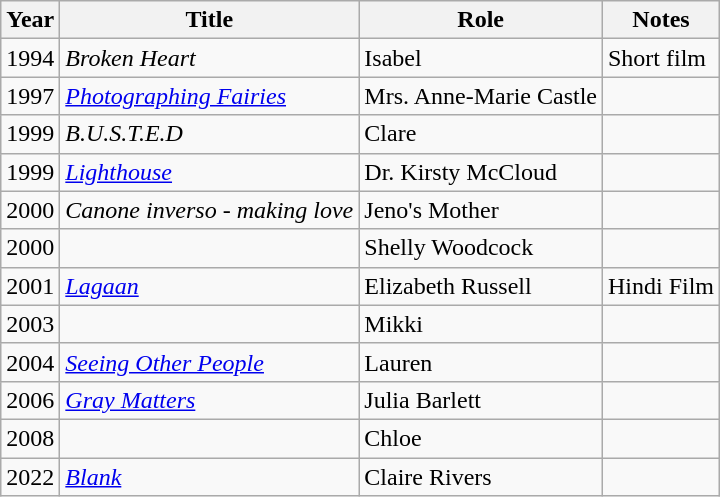<table class="wikitable sortable">
<tr>
<th>Year</th>
<th>Title</th>
<th>Role</th>
<th class="unsortable">Notes</th>
</tr>
<tr>
<td>1994</td>
<td><em>Broken Heart</em></td>
<td>Isabel</td>
<td>Short film</td>
</tr>
<tr>
<td>1997</td>
<td><em><a href='#'>Photographing Fairies</a></em></td>
<td>Mrs. Anne-Marie Castle</td>
<td></td>
</tr>
<tr>
<td>1999</td>
<td><em>B.U.S.T.E.D</em></td>
<td>Clare</td>
<td></td>
</tr>
<tr>
<td>1999</td>
<td><em><a href='#'>Lighthouse</a></em></td>
<td>Dr. Kirsty McCloud</td>
<td></td>
</tr>
<tr>
<td>2000</td>
<td><em>Canone inverso - making love</em></td>
<td>Jeno's Mother</td>
<td></td>
</tr>
<tr>
<td>2000</td>
<td><em></em></td>
<td>Shelly Woodcock</td>
<td></td>
</tr>
<tr>
<td>2001</td>
<td><em><a href='#'>Lagaan</a></em></td>
<td>Elizabeth Russell</td>
<td>Hindi Film</td>
</tr>
<tr>
<td>2003</td>
<td><em></em></td>
<td>Mikki</td>
<td></td>
</tr>
<tr>
<td>2004</td>
<td><em><a href='#'>Seeing Other People</a></em></td>
<td>Lauren</td>
<td></td>
</tr>
<tr>
<td>2006</td>
<td><em><a href='#'>Gray Matters</a></em></td>
<td>Julia Barlett</td>
<td></td>
</tr>
<tr>
<td>2008</td>
<td><em></em></td>
<td>Chloe</td>
<td></td>
</tr>
<tr>
<td>2022</td>
<td><em><a href='#'>Blank</a></em></td>
<td>Claire Rivers</td>
<td></td>
</tr>
</table>
